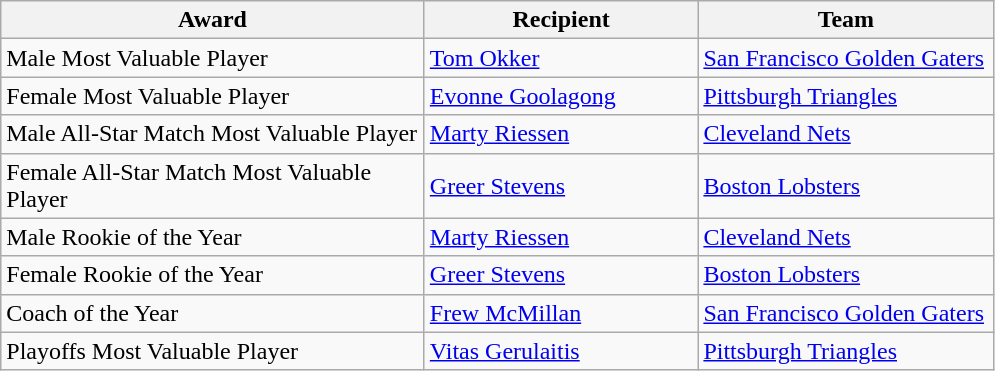<table class="wikitable" style="text-align:left">
<tr>
<th width="275px">Award</th>
<th width="175px">Recipient</th>
<th width="190px">Team</th>
</tr>
<tr>
<td>Male Most Valuable Player</td>
<td><a href='#'>Tom Okker</a></td>
<td><a href='#'>San Francisco Golden Gaters</a></td>
</tr>
<tr>
<td>Female Most Valuable Player</td>
<td><a href='#'>Evonne Goolagong</a></td>
<td><a href='#'>Pittsburgh Triangles</a></td>
</tr>
<tr>
<td>Male All-Star Match Most Valuable Player</td>
<td><a href='#'>Marty Riessen</a></td>
<td><a href='#'>Cleveland Nets</a></td>
</tr>
<tr>
<td>Female All-Star Match Most Valuable Player</td>
<td><a href='#'>Greer Stevens</a></td>
<td><a href='#'>Boston Lobsters</a></td>
</tr>
<tr>
<td>Male Rookie of the Year</td>
<td><a href='#'>Marty Riessen</a></td>
<td><a href='#'>Cleveland Nets</a></td>
</tr>
<tr>
<td>Female Rookie of the Year</td>
<td><a href='#'>Greer Stevens</a></td>
<td><a href='#'>Boston Lobsters</a></td>
</tr>
<tr>
<td>Coach of the Year</td>
<td><a href='#'>Frew McMillan</a></td>
<td><a href='#'>San Francisco Golden Gaters</a></td>
</tr>
<tr>
<td>Playoffs Most Valuable Player</td>
<td><a href='#'>Vitas Gerulaitis</a></td>
<td><a href='#'>Pittsburgh Triangles</a></td>
</tr>
</table>
